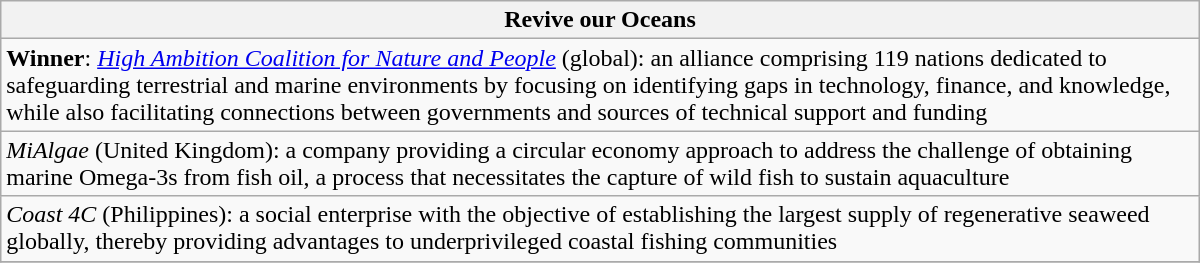<table class="wikitable" style="float:left; float:none;" width="800px">
<tr>
<th>Revive our Oceans</th>
</tr>
<tr>
<td><strong>Winner</strong>:  <em><a href='#'>High Ambition Coalition for Nature and People</a></em> (global): an alliance comprising 119 nations dedicated to safeguarding terrestrial and marine environments by focusing on identifying gaps in technology, finance, and knowledge, while also facilitating connections between governments and sources of technical support and funding</td>
</tr>
<tr>
<td><em>MiAlgae</em> (United Kingdom): a company providing a circular economy approach to address the challenge of obtaining marine Omega-3s from fish oil, a process that necessitates the capture of wild fish to sustain aquaculture</td>
</tr>
<tr>
<td><em>Coast 4C</em> (Philippines): a social enterprise with the objective of establishing the largest supply of regenerative seaweed globally, thereby providing advantages to underprivileged coastal fishing communities</td>
</tr>
<tr>
</tr>
</table>
